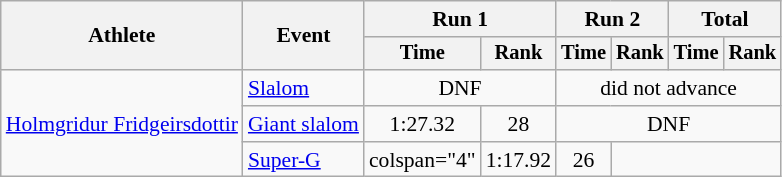<table class="wikitable" style="font-size:90%">
<tr>
<th rowspan=2>Athlete</th>
<th rowspan=2>Event</th>
<th colspan=2>Run 1</th>
<th colspan=2>Run 2</th>
<th colspan=2>Total</th>
</tr>
<tr style="font-size:95%">
<th>Time</th>
<th>Rank</th>
<th>Time</th>
<th>Rank</th>
<th>Time</th>
<th>Rank</th>
</tr>
<tr align=center>
<td align="left" rowspan="3"><a href='#'>Holmgridur Fridgeirsdottir</a></td>
<td align="left"><a href='#'>Slalom</a></td>
<td colspan=2>DNF</td>
<td colspan=4>did not advance</td>
</tr>
<tr align=center>
<td align="left"><a href='#'>Giant slalom</a></td>
<td>1:27.32</td>
<td>28</td>
<td colspan=4>DNF</td>
</tr>
<tr align=center>
<td align="left"><a href='#'>Super-G</a></td>
<td>colspan="4" </td>
<td>1:17.92</td>
<td>26</td>
</tr>
</table>
